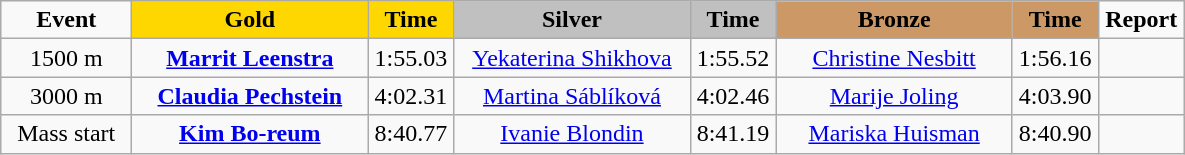<table class="wikitable">
<tr>
<td width="80" align="center"><strong>Event</strong></td>
<td width="150" bgcolor="gold" align="center"><strong>Gold</strong></td>
<td width="50" bgcolor="gold" align="center"><strong>Time</strong></td>
<td width="150" bgcolor="silver" align="center"><strong>Silver</strong></td>
<td width="50" bgcolor="silver" align="center"><strong>Time</strong></td>
<td width="150" bgcolor="#CC9966" align="center"><strong>Bronze</strong></td>
<td width="50" bgcolor="#CC9966" align="center"><strong>Time</strong></td>
<td width="50" align="center"><strong>Report</strong></td>
</tr>
<tr>
<td align="center">1500 m</td>
<td align="center"><strong><a href='#'>Marrit Leenstra</a></strong><br><small></small></td>
<td align="center">1:55.03</td>
<td align="center"><a href='#'>Yekaterina Shikhova</a><br><small></small></td>
<td align="center">1:55.52</td>
<td align="center"><a href='#'>Christine Nesbitt</a><br><small></small></td>
<td align="center">1:56.16</td>
<td align="center"></td>
</tr>
<tr>
<td align="center">3000 m</td>
<td align="center"><strong><a href='#'>Claudia Pechstein</a></strong><br><small></small></td>
<td align="center">4:02.31</td>
<td align="center"><a href='#'>Martina Sáblíková</a><br><small></small></td>
<td align="center">4:02.46</td>
<td align="center"><a href='#'>Marije Joling</a><br><small></small></td>
<td align="center">4:03.90</td>
<td align="center"></td>
</tr>
<tr>
<td align="center">Mass start</td>
<td align="center"><strong><a href='#'>Kim Bo-reum</a></strong><br><small></small></td>
<td align="center">8:40.77</td>
<td align="center"><a href='#'>Ivanie Blondin</a><br><small></small></td>
<td align="center">8:41.19</td>
<td align="center"><a href='#'>Mariska Huisman</a><br><small></small></td>
<td align="center">8:40.90</td>
<td align="center"></td>
</tr>
</table>
